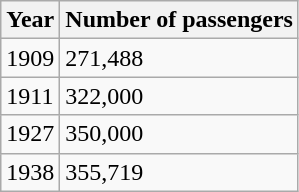<table class="wikitable">
<tr>
<th>Year</th>
<th>Number of passengers</th>
</tr>
<tr>
<td>1909</td>
<td>271,488</td>
</tr>
<tr>
<td>1911</td>
<td>322,000</td>
</tr>
<tr>
<td>1927</td>
<td>350,000</td>
</tr>
<tr>
<td>1938</td>
<td>355,719</td>
</tr>
</table>
